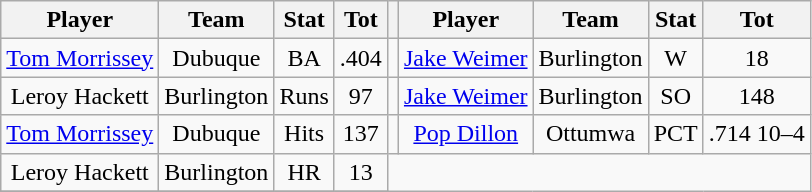<table class="wikitable" style="text-align:center">
<tr>
<th>Player</th>
<th>Team</th>
<th>Stat</th>
<th>Tot</th>
<th></th>
<th>Player</th>
<th>Team</th>
<th>Stat</th>
<th>Tot</th>
</tr>
<tr align=center>
<td><a href='#'>Tom Morrissey</a></td>
<td>Dubuque</td>
<td>BA</td>
<td>.404</td>
<td></td>
<td><a href='#'>Jake Weimer</a></td>
<td>Burlington</td>
<td>W</td>
<td>18</td>
</tr>
<tr align=center>
<td>Leroy Hackett</td>
<td>Burlington</td>
<td>Runs</td>
<td>97</td>
<td></td>
<td><a href='#'>Jake Weimer</a></td>
<td>Burlington</td>
<td>SO</td>
<td>148</td>
</tr>
<tr align=center>
<td><a href='#'>Tom Morrissey</a></td>
<td>Dubuque</td>
<td>Hits</td>
<td>137</td>
<td></td>
<td><a href='#'>Pop Dillon</a></td>
<td>Ottumwa</td>
<td>PCT</td>
<td>.714 10–4</td>
</tr>
<tr align=center>
<td>Leroy Hackett</td>
<td>Burlington</td>
<td>HR</td>
<td>13</td>
</tr>
<tr align=center>
</tr>
</table>
